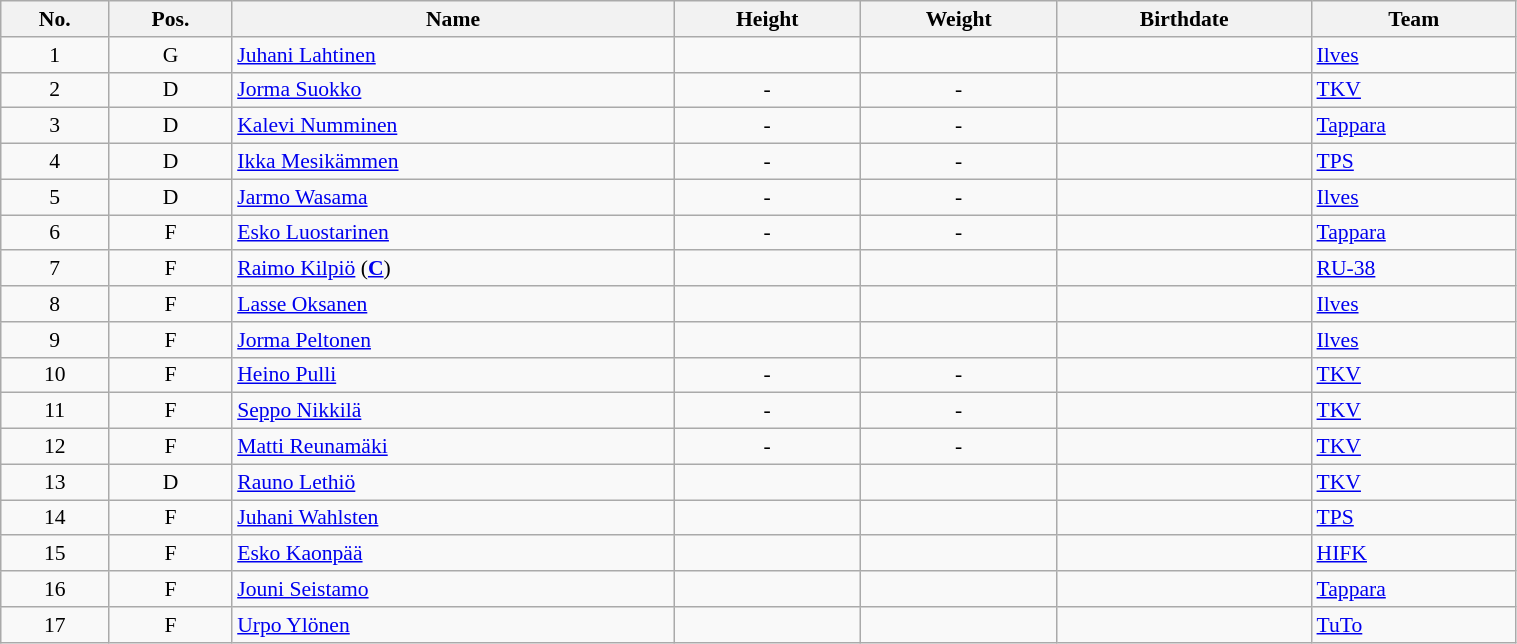<table class="wikitable sortable" width="80%" style="font-size: 90%; text-align: center;">
<tr>
<th>No.</th>
<th>Pos.</th>
<th>Name</th>
<th>Height</th>
<th>Weight</th>
<th>Birthdate</th>
<th>Team</th>
</tr>
<tr>
<td>1</td>
<td>G</td>
<td style="text-align:left;"><a href='#'>Juhani Lahtinen</a></td>
<td></td>
<td></td>
<td style="text-align:right;"></td>
<td style="text-align:left;"> <a href='#'>Ilves</a></td>
</tr>
<tr>
<td>2</td>
<td>D</td>
<td style="text-align:left;"><a href='#'>Jorma Suokko</a></td>
<td>-</td>
<td>-</td>
<td style="text-align:right;"></td>
<td style="text-align:left;"> <a href='#'>TKV</a></td>
</tr>
<tr>
<td>3</td>
<td>D</td>
<td style="text-align:left;"><a href='#'>Kalevi Numminen</a></td>
<td>-</td>
<td>-</td>
<td style="text-align:right;"></td>
<td style="text-align:left;"> <a href='#'>Tappara</a></td>
</tr>
<tr>
<td>4</td>
<td>D</td>
<td style="text-align:left;"><a href='#'>Ikka Mesikämmen</a></td>
<td>-</td>
<td>-</td>
<td style="text-align:right;"></td>
<td style="text-align:left;"> <a href='#'>TPS</a></td>
</tr>
<tr>
<td>5</td>
<td>D</td>
<td style="text-align:left;"><a href='#'>Jarmo Wasama</a></td>
<td>-</td>
<td>-</td>
<td style="text-align:right;"></td>
<td style="text-align:left;"> <a href='#'>Ilves</a></td>
</tr>
<tr>
<td>6</td>
<td>F</td>
<td style="text-align:left;"><a href='#'>Esko Luostarinen</a></td>
<td>-</td>
<td>-</td>
<td style="text-align:right;"></td>
<td style="text-align:left;"> <a href='#'>Tappara</a></td>
</tr>
<tr>
<td>7</td>
<td>F</td>
<td style="text-align:left;"><a href='#'>Raimo Kilpiö</a> (<strong><a href='#'>C</a></strong>)</td>
<td></td>
<td></td>
<td style="text-align:right;"></td>
<td style="text-align:left;"> <a href='#'>RU-38</a></td>
</tr>
<tr>
<td>8</td>
<td>F</td>
<td style="text-align:left;"><a href='#'>Lasse Oksanen</a></td>
<td></td>
<td></td>
<td style="text-align:right;"></td>
<td style="text-align:left;"> <a href='#'>Ilves</a></td>
</tr>
<tr>
<td>9</td>
<td>F</td>
<td style="text-align:left;"><a href='#'>Jorma Peltonen</a></td>
<td></td>
<td></td>
<td style="text-align:right;"></td>
<td style="text-align:left;"> <a href='#'>Ilves</a></td>
</tr>
<tr>
<td>10</td>
<td>F</td>
<td style="text-align:left;"><a href='#'>Heino Pulli</a></td>
<td>-</td>
<td>-</td>
<td style="text-align:right;"></td>
<td style="text-align:left;"> <a href='#'>TKV</a></td>
</tr>
<tr>
<td>11</td>
<td>F</td>
<td style="text-align:left;"><a href='#'>Seppo Nikkilä</a></td>
<td>-</td>
<td>-</td>
<td style="text-align:right;"></td>
<td style="text-align:left;"> <a href='#'>TKV</a></td>
</tr>
<tr>
<td>12</td>
<td>F</td>
<td style="text-align:left;"><a href='#'>Matti Reunamäki</a></td>
<td>-</td>
<td>-</td>
<td style="text-align:right;"></td>
<td style="text-align:left;"> <a href='#'>TKV</a></td>
</tr>
<tr>
<td>13</td>
<td>D</td>
<td style="text-align:left;"><a href='#'>Rauno Lethiö</a></td>
<td></td>
<td></td>
<td style="text-align:right;"></td>
<td style="text-align:left;"> <a href='#'>TKV</a></td>
</tr>
<tr>
<td>14</td>
<td>F</td>
<td style="text-align:left;"><a href='#'>Juhani Wahlsten</a></td>
<td></td>
<td></td>
<td style="text-align:right;"></td>
<td style="text-align:left;"> <a href='#'>TPS</a></td>
</tr>
<tr>
<td>15</td>
<td>F</td>
<td style="text-align:left;"><a href='#'>Esko Kaonpää</a></td>
<td></td>
<td></td>
<td style="text-align:right;"></td>
<td style="text-align:left;"> <a href='#'>HIFK</a></td>
</tr>
<tr>
<td>16</td>
<td>F</td>
<td style="text-align:left;"><a href='#'>Jouni Seistamo</a></td>
<td></td>
<td></td>
<td style="text-align:right;"></td>
<td style="text-align:left;"> <a href='#'>Tappara</a></td>
</tr>
<tr>
<td>17</td>
<td>F</td>
<td style="text-align:left;"><a href='#'>Urpo Ylönen</a></td>
<td></td>
<td></td>
<td style="text-align:right;"></td>
<td style="text-align:left;"> <a href='#'>TuTo</a></td>
</tr>
</table>
